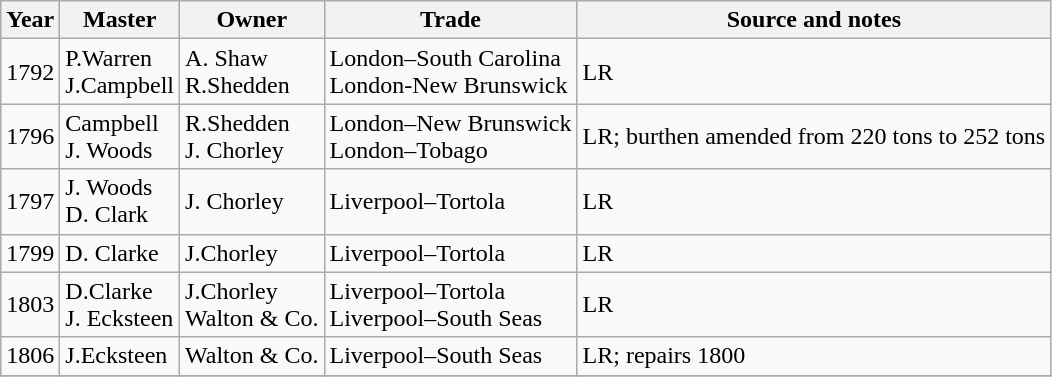<table class="sortable wikitable">
<tr>
<th>Year</th>
<th>Master</th>
<th>Owner</th>
<th>Trade</th>
<th>Source and notes</th>
</tr>
<tr>
<td>1792</td>
<td>P.Warren<br>J.Campbell</td>
<td>A. Shaw<br>R.Shedden</td>
<td>London–South Carolina<br>London-New Brunswick</td>
<td>LR</td>
</tr>
<tr>
<td>1796</td>
<td>Campbell<br>J. Woods</td>
<td>R.Shedden<br>J. Chorley</td>
<td>London–New Brunswick<br>London–Tobago</td>
<td>LR; burthen amended from 220 tons to 252 tons</td>
</tr>
<tr>
<td>1797</td>
<td>J. Woods<br>D. Clark</td>
<td>J. Chorley</td>
<td>Liverpool–Tortola</td>
<td>LR</td>
</tr>
<tr>
<td>1799</td>
<td>D. Clarke</td>
<td>J.Chorley</td>
<td>Liverpool–Tortola</td>
<td>LR</td>
</tr>
<tr>
<td>1803</td>
<td>D.Clarke<br>J. Ecksteen</td>
<td>J.Chorley<br>Walton & Co.</td>
<td>Liverpool–Tortola<br> Liverpool–South Seas</td>
<td>LR</td>
</tr>
<tr>
<td>1806</td>
<td>J.Ecksteen</td>
<td>Walton & Co.</td>
<td>Liverpool–South Seas</td>
<td>LR; repairs 1800</td>
</tr>
<tr>
</tr>
</table>
